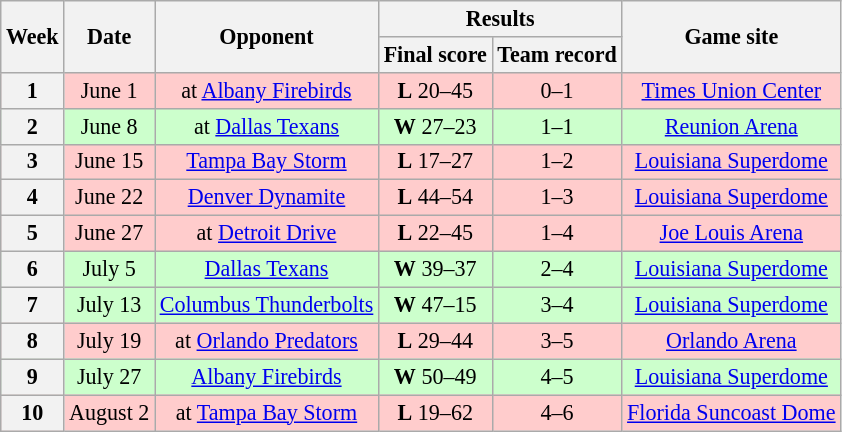<table class="wikitable" style="font-size: 92%;" "align=center">
<tr>
<th rowspan="2">Week</th>
<th rowspan="2">Date</th>
<th rowspan="2">Opponent</th>
<th colspan="2">Results</th>
<th rowspan="2">Game site</th>
</tr>
<tr>
<th>Final score</th>
<th>Team record</th>
</tr>
<tr style="background:#fcc">
<th>1</th>
<td style="text-align:center;">June 1</td>
<td style="text-align:center;">at <a href='#'>Albany Firebirds</a></td>
<td style="text-align:center;"><strong>L</strong> 20–45</td>
<td style="text-align:center;">0–1</td>
<td style="text-align:center;"><a href='#'>Times Union Center</a></td>
</tr>
<tr style="background:#cfc">
<th>2</th>
<td style="text-align:center;">June 8</td>
<td style="text-align:center;">at <a href='#'>Dallas Texans</a></td>
<td style="text-align:center;"><strong>W</strong> 27–23</td>
<td style="text-align:center;">1–1</td>
<td style="text-align:center;"><a href='#'>Reunion Arena</a></td>
</tr>
<tr style="background:#fcc">
<th>3</th>
<td style="text-align:center;">June 15</td>
<td style="text-align:center;"><a href='#'>Tampa Bay Storm</a></td>
<td style="text-align:center;"><strong>L</strong> 17–27</td>
<td style="text-align:center;">1–2</td>
<td style="text-align:center;"><a href='#'>Louisiana Superdome</a></td>
</tr>
<tr style="background:#fcc">
<th>4</th>
<td style="text-align:center;">June 22</td>
<td style="text-align:center;"><a href='#'>Denver Dynamite</a></td>
<td style="text-align:center;"><strong>L</strong> 44–54</td>
<td style="text-align:center;">1–3</td>
<td style="text-align:center;"><a href='#'>Louisiana Superdome</a></td>
</tr>
<tr style="background:#fcc">
<th>5</th>
<td style="text-align:center;">June 27</td>
<td style="text-align:center;">at <a href='#'>Detroit Drive</a></td>
<td style="text-align:center;"><strong>L</strong> 22–45</td>
<td style="text-align:center;">1–4</td>
<td style="text-align:center;"><a href='#'>Joe Louis Arena</a></td>
</tr>
<tr style="background:#cfc">
<th>6</th>
<td style="text-align:center;">July 5</td>
<td style="text-align:center;"><a href='#'>Dallas Texans</a></td>
<td style="text-align:center;"><strong>W</strong> 39–37</td>
<td style="text-align:center;">2–4</td>
<td style="text-align:center;"><a href='#'>Louisiana Superdome</a></td>
</tr>
<tr style="background:#cfc">
<th>7</th>
<td style="text-align:center;">July 13</td>
<td style="text-align:center;"><a href='#'>Columbus Thunderbolts</a></td>
<td style="text-align:center;"><strong>W</strong> 47–15</td>
<td style="text-align:center;">3–4</td>
<td style="text-align:center;"><a href='#'>Louisiana Superdome</a></td>
</tr>
<tr style="background:#fcc">
<th>8</th>
<td style="text-align:center;">July 19</td>
<td style="text-align:center;">at <a href='#'>Orlando Predators</a></td>
<td style="text-align:center;"><strong>L</strong> 29–44</td>
<td style="text-align:center;">3–5</td>
<td style="text-align:center;"><a href='#'>Orlando Arena</a></td>
</tr>
<tr style="background:#cfc">
<th>9</th>
<td style="text-align:center;">July 27</td>
<td style="text-align:center;"><a href='#'>Albany Firebirds</a></td>
<td style="text-align:center;"><strong>W</strong> 50–49</td>
<td style="text-align:center;">4–5</td>
<td style="text-align:center;"><a href='#'>Louisiana Superdome</a></td>
</tr>
<tr style="background:#fcc">
<th>10</th>
<td style="text-align:center;">August 2</td>
<td style="text-align:center;">at <a href='#'>Tampa Bay Storm</a></td>
<td style="text-align:center;"><strong>L</strong> 19–62</td>
<td style="text-align:center;">4–6</td>
<td style="text-align:center;"><a href='#'>Florida Suncoast Dome</a></td>
</tr>
</table>
